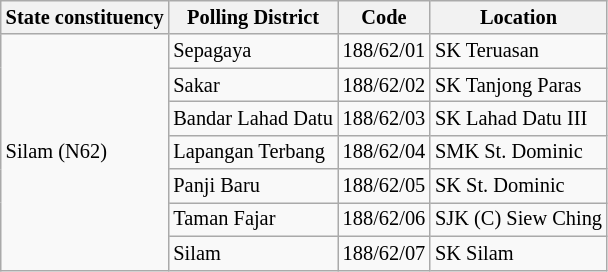<table class="wikitable sortable mw-collapsible" style="white-space:nowrap;font-size:85%">
<tr>
<th>State constituency</th>
<th>Polling District</th>
<th>Code</th>
<th>Location</th>
</tr>
<tr>
<td rowspan="7">Silam (N62)</td>
<td>Sepagaya</td>
<td>188/62/01</td>
<td>SK Teruasan</td>
</tr>
<tr>
<td>Sakar</td>
<td>188/62/02</td>
<td>SK Tanjong Paras</td>
</tr>
<tr>
<td>Bandar Lahad Datu</td>
<td>188/62/03</td>
<td>SK Lahad Datu III</td>
</tr>
<tr>
<td>Lapangan Terbang</td>
<td>188/62/04</td>
<td>SMK St. Dominic</td>
</tr>
<tr>
<td>Panji Baru</td>
<td>188/62/05</td>
<td>SK St. Dominic</td>
</tr>
<tr>
<td>Taman Fajar</td>
<td>188/62/06</td>
<td>SJK (C) Siew Ching</td>
</tr>
<tr>
<td>Silam</td>
<td>188/62/07</td>
<td>SK Silam</td>
</tr>
</table>
